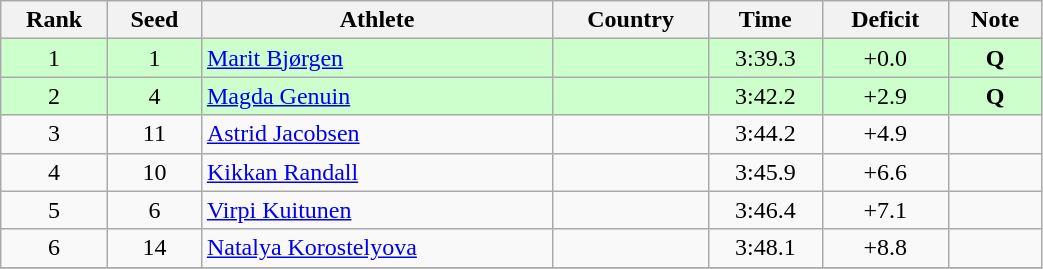<table class="wikitable sortable" style="text-align:center" width=55%>
<tr>
<th>Rank</th>
<th>Seed</th>
<th>Athlete</th>
<th>Country</th>
<th>Time</th>
<th>Deficit</th>
<th>Note</th>
</tr>
<tr bgcolor="#ccffcc">
<td>1</td>
<td>1</td>
<td align="left"><a href='#'>Marit Bjørgen</a></td>
<td align="left"></td>
<td>3:39.3</td>
<td>+0.0</td>
<td><strong>Q</strong></td>
</tr>
<tr bgcolor="#ccffcc">
<td>2</td>
<td>4</td>
<td align="left"><a href='#'>Magda Genuin</a></td>
<td align="left"></td>
<td>3:42.2</td>
<td>+2.9</td>
<td><strong>Q</strong></td>
</tr>
<tr>
<td>3</td>
<td>11</td>
<td align="left"><a href='#'>Astrid Jacobsen</a></td>
<td align="left"></td>
<td>3:44.2</td>
<td>+4.9</td>
<td></td>
</tr>
<tr>
<td>4</td>
<td>10</td>
<td align="left"><a href='#'>Kikkan Randall</a></td>
<td align="left"></td>
<td>3:45.9</td>
<td>+6.6</td>
<td></td>
</tr>
<tr>
<td>5</td>
<td>6</td>
<td align="left"><a href='#'>Virpi Kuitunen</a></td>
<td align="left"></td>
<td>3:46.4</td>
<td>+7.1</td>
<td></td>
</tr>
<tr>
<td>6</td>
<td>14</td>
<td align="left"><a href='#'>Natalya Korostelyova</a></td>
<td align="left"></td>
<td>3:48.1</td>
<td>+8.8</td>
<td></td>
</tr>
<tr>
</tr>
</table>
